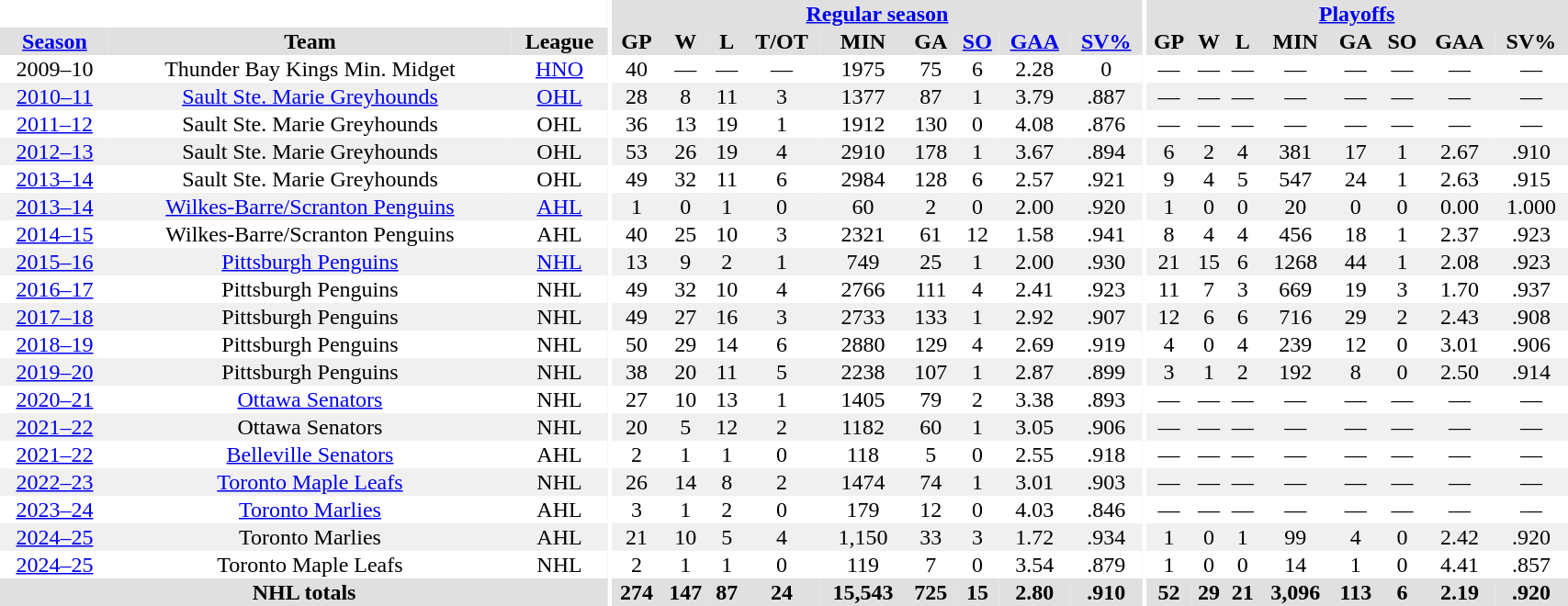<table border="0" cellpadding="1" cellspacing="0" style="text-align:center; width:90%">
<tr ALIGN="centre" bgcolor="#e0e0e0">
<th align="centre" colspan="3" bgcolor="#ffffff"></th>
<th align="centre" rowspan="99" bgcolor="#ffffff"></th>
<th align="centre" colspan="9" bgcolor="#e0e0e0"><a href='#'>Regular season</a></th>
<th align="centre" rowspan="99" bgcolor="#ffffff"></th>
<th align="centre" colspan="8" bgcolor="#e0e0e0"><a href='#'>Playoffs</a></th>
</tr>
<tr ALIGN="centre" bgcolor="#e0e0e0">
<th><a href='#'>Season</a></th>
<th>Team</th>
<th>League</th>
<th>GP</th>
<th>W</th>
<th>L</th>
<th>T/OT</th>
<th>MIN</th>
<th>GA</th>
<th><a href='#'>SO</a></th>
<th><a href='#'>GAA</a></th>
<th><a href='#'>SV%</a></th>
<th>GP</th>
<th>W</th>
<th>L</th>
<th>MIN</th>
<th>GA</th>
<th>SO</th>
<th>GAA</th>
<th>SV%</th>
</tr>
<tr ALIGN="centre">
<td>2009–10</td>
<td>Thunder Bay Kings Min. Midget</td>
<td><a href='#'>HNO</a></td>
<td>40</td>
<td>—</td>
<td>—</td>
<td>—</td>
<td>1975</td>
<td>75</td>
<td>6</td>
<td>2.28</td>
<td>0</td>
<td>—</td>
<td>—</td>
<td>—</td>
<td>—</td>
<td>—</td>
<td>—</td>
<td>—</td>
<td>—</td>
</tr>
<tr ALIGN="centre" bgcolor="#f0f0f0">
<td><a href='#'>2010–11</a></td>
<td><a href='#'>Sault Ste. Marie Greyhounds</a></td>
<td><a href='#'>OHL</a></td>
<td>28</td>
<td>8</td>
<td>11</td>
<td>3</td>
<td>1377</td>
<td>87</td>
<td>1</td>
<td>3.79</td>
<td>.887</td>
<td>—</td>
<td>—</td>
<td>—</td>
<td>—</td>
<td>—</td>
<td>—</td>
<td>—</td>
<td>—</td>
</tr>
<tr ALIGN="centre">
<td><a href='#'>2011–12</a></td>
<td>Sault Ste. Marie Greyhounds</td>
<td>OHL</td>
<td>36</td>
<td>13</td>
<td>19</td>
<td>1</td>
<td>1912</td>
<td>130</td>
<td>0</td>
<td>4.08</td>
<td>.876</td>
<td>—</td>
<td>—</td>
<td>—</td>
<td>—</td>
<td>—</td>
<td>—</td>
<td>—</td>
<td>—</td>
</tr>
<tr ALIGN="centre"  bgcolor="#f0f0f0">
<td><a href='#'>2012–13</a></td>
<td>Sault Ste. Marie Greyhounds</td>
<td>OHL</td>
<td>53</td>
<td>26</td>
<td>19</td>
<td>4</td>
<td>2910</td>
<td>178</td>
<td>1</td>
<td>3.67</td>
<td>.894</td>
<td>6</td>
<td>2</td>
<td>4</td>
<td>381</td>
<td>17</td>
<td>1</td>
<td>2.67</td>
<td>.910</td>
</tr>
<tr ALIGN="centre">
<td><a href='#'>2013–14</a></td>
<td>Sault Ste. Marie Greyhounds</td>
<td>OHL</td>
<td>49</td>
<td>32</td>
<td>11</td>
<td>6</td>
<td>2984</td>
<td>128</td>
<td>6</td>
<td>2.57</td>
<td>.921</td>
<td>9</td>
<td>4</td>
<td>5</td>
<td>547</td>
<td>24</td>
<td>1</td>
<td>2.63</td>
<td>.915</td>
</tr>
<tr ALIGN="centre"  bgcolor="#f0f0f0">
<td><a href='#'>2013–14</a></td>
<td><a href='#'>Wilkes-Barre/Scranton Penguins</a></td>
<td><a href='#'>AHL</a></td>
<td>1</td>
<td>0</td>
<td>1</td>
<td>0</td>
<td>60</td>
<td>2</td>
<td>0</td>
<td>2.00</td>
<td>.920</td>
<td>1</td>
<td>0</td>
<td>0</td>
<td>20</td>
<td>0</td>
<td>0</td>
<td>0.00</td>
<td>1.000</td>
</tr>
<tr ALIGN="centre">
<td><a href='#'>2014–15</a></td>
<td>Wilkes-Barre/Scranton Penguins</td>
<td>AHL</td>
<td>40</td>
<td>25</td>
<td>10</td>
<td>3</td>
<td>2321</td>
<td>61</td>
<td>12</td>
<td>1.58</td>
<td>.941</td>
<td>8</td>
<td>4</td>
<td>4</td>
<td>456</td>
<td>18</td>
<td>1</td>
<td>2.37</td>
<td>.923</td>
</tr>
<tr ALIGN="centre" bgcolor="#f0f0f0">
<td><a href='#'>2015–16</a></td>
<td><a href='#'>Pittsburgh Penguins</a></td>
<td><a href='#'>NHL</a></td>
<td>13</td>
<td>9</td>
<td>2</td>
<td>1</td>
<td>749</td>
<td>25</td>
<td>1</td>
<td>2.00</td>
<td>.930</td>
<td>21</td>
<td>15</td>
<td>6</td>
<td>1268</td>
<td>44</td>
<td>1</td>
<td>2.08</td>
<td>.923</td>
</tr>
<tr ALIGN="centre">
<td><a href='#'>2016–17</a></td>
<td>Pittsburgh Penguins</td>
<td>NHL</td>
<td>49</td>
<td>32</td>
<td>10</td>
<td>4</td>
<td>2766</td>
<td>111</td>
<td>4</td>
<td>2.41</td>
<td>.923</td>
<td>11</td>
<td>7</td>
<td>3</td>
<td>669</td>
<td>19</td>
<td>3</td>
<td>1.70</td>
<td>.937</td>
</tr>
<tr ALIGN="centre" bgcolor="#f0f0f0">
<td><a href='#'>2017–18</a></td>
<td>Pittsburgh Penguins</td>
<td>NHL</td>
<td>49</td>
<td>27</td>
<td>16</td>
<td>3</td>
<td>2733</td>
<td>133</td>
<td>1</td>
<td>2.92</td>
<td>.907</td>
<td>12</td>
<td>6</td>
<td>6</td>
<td>716</td>
<td>29</td>
<td>2</td>
<td>2.43</td>
<td>.908</td>
</tr>
<tr ALIGN="centre">
<td><a href='#'>2018–19</a></td>
<td>Pittsburgh Penguins</td>
<td>NHL</td>
<td>50</td>
<td>29</td>
<td>14</td>
<td>6</td>
<td>2880</td>
<td>129</td>
<td>4</td>
<td>2.69</td>
<td>.919</td>
<td>4</td>
<td>0</td>
<td>4</td>
<td>239</td>
<td>12</td>
<td>0</td>
<td>3.01</td>
<td>.906</td>
</tr>
<tr ALIGN="centre" bgcolor="#f0f0f0">
<td><a href='#'>2019–20</a></td>
<td>Pittsburgh Penguins</td>
<td>NHL</td>
<td>38</td>
<td>20</td>
<td>11</td>
<td>5</td>
<td>2238</td>
<td>107</td>
<td>1</td>
<td>2.87</td>
<td>.899</td>
<td>3</td>
<td>1</td>
<td>2</td>
<td>192</td>
<td>8</td>
<td>0</td>
<td>2.50</td>
<td>.914</td>
</tr>
<tr ALIGN="centre">
<td><a href='#'>2020–21</a></td>
<td><a href='#'>Ottawa Senators</a></td>
<td>NHL</td>
<td>27</td>
<td>10</td>
<td>13</td>
<td>1</td>
<td>1405</td>
<td>79</td>
<td>2</td>
<td>3.38</td>
<td>.893</td>
<td>—</td>
<td>—</td>
<td>—</td>
<td>—</td>
<td>—</td>
<td>—</td>
<td>—</td>
<td>—</td>
</tr>
<tr ALIGN="centre" bgcolor="#f0f0f0">
<td><a href='#'>2021–22</a></td>
<td>Ottawa Senators</td>
<td>NHL</td>
<td>20</td>
<td>5</td>
<td>12</td>
<td>2</td>
<td>1182</td>
<td>60</td>
<td>1</td>
<td>3.05</td>
<td>.906</td>
<td>—</td>
<td>—</td>
<td>—</td>
<td>—</td>
<td>—</td>
<td>—</td>
<td>—</td>
<td>—</td>
</tr>
<tr ALIGN="centre">
<td><a href='#'>2021–22</a></td>
<td><a href='#'>Belleville Senators</a></td>
<td>AHL</td>
<td>2</td>
<td>1</td>
<td>1</td>
<td>0</td>
<td>118</td>
<td>5</td>
<td>0</td>
<td>2.55</td>
<td>.918</td>
<td>—</td>
<td>—</td>
<td>—</td>
<td>—</td>
<td>—</td>
<td>—</td>
<td>—</td>
<td>—</td>
</tr>
<tr ALIGN="centre" bgcolor="#f0f0f0">
<td><a href='#'>2022–23</a></td>
<td><a href='#'>Toronto Maple Leafs</a></td>
<td>NHL</td>
<td>26</td>
<td>14</td>
<td>8</td>
<td>2</td>
<td>1474</td>
<td>74</td>
<td>1</td>
<td>3.01</td>
<td>.903</td>
<td>—</td>
<td>—</td>
<td>—</td>
<td>—</td>
<td>—</td>
<td>—</td>
<td>—</td>
<td>—</td>
</tr>
<tr ALIGN="centre">
<td><a href='#'>2023–24</a></td>
<td><a href='#'>Toronto Marlies</a></td>
<td>AHL</td>
<td>3</td>
<td>1</td>
<td>2</td>
<td>0</td>
<td>179</td>
<td>12</td>
<td>0</td>
<td>4.03</td>
<td>.846</td>
<td>—</td>
<td>—</td>
<td>—</td>
<td>—</td>
<td>—</td>
<td>—</td>
<td>—</td>
<td>—</td>
</tr>
<tr ALIGN="centre" bgcolor="#f0f0f0">
<td><a href='#'>2024–25</a></td>
<td>Toronto Marlies</td>
<td>AHL</td>
<td>21</td>
<td>10</td>
<td>5</td>
<td>4</td>
<td>1,150</td>
<td>33</td>
<td>3</td>
<td>1.72</td>
<td>.934</td>
<td>1</td>
<td>0</td>
<td>1</td>
<td>99</td>
<td>4</td>
<td>0</td>
<td>2.42</td>
<td>.920</td>
</tr>
<tr ALIGN="centre">
<td><a href='#'>2024–25</a></td>
<td>Toronto Maple Leafs</td>
<td>NHL</td>
<td>2</td>
<td>1</td>
<td>1</td>
<td>0</td>
<td>119</td>
<td>7</td>
<td>0</td>
<td>3.54</td>
<td>.879</td>
<td>1</td>
<td>0</td>
<td>0</td>
<td>14</td>
<td>1</td>
<td>0</td>
<td>4.41</td>
<td>.857</td>
</tr>
<tr style="background:#e0e0e0;">
<th colspan="3">NHL totals</th>
<th>274</th>
<th>147</th>
<th>87</th>
<th>24</th>
<th>15,543</th>
<th>725</th>
<th>15</th>
<th>2.80</th>
<th>.910</th>
<th>52</th>
<th>29</th>
<th>21</th>
<th>3,096</th>
<th>113</th>
<th>6</th>
<th>2.19</th>
<th>.920</th>
</tr>
</table>
